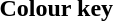<table class="toccolours">
<tr>
<th>Colour key<br></th>
</tr>
<tr>
<td><br>

</td>
</tr>
</table>
